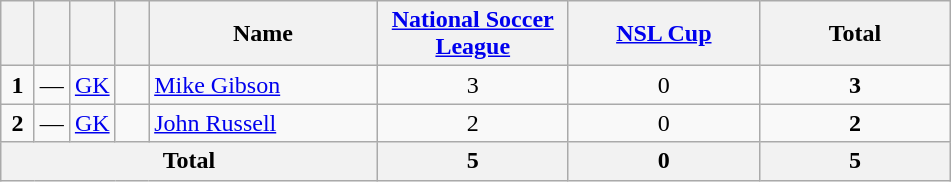<table class="wikitable" style="text-align:center">
<tr>
<th width=15></th>
<th width=15></th>
<th width=15></th>
<th width=15></th>
<th width=145>Name</th>
<th width=120><a href='#'>National Soccer League</a></th>
<th width=120><a href='#'>NSL Cup</a></th>
<th width=120>Total</th>
</tr>
<tr>
<td><strong>1</strong></td>
<td>—</td>
<td><a href='#'>GK</a></td>
<td></td>
<td align=left><a href='#'>Mike Gibson</a></td>
<td>3</td>
<td>0</td>
<td><strong>3</strong></td>
</tr>
<tr>
<td><strong>2</strong></td>
<td>—</td>
<td><a href='#'>GK</a></td>
<td></td>
<td align=left><a href='#'>John Russell</a></td>
<td>2</td>
<td>0</td>
<td><strong>2</strong></td>
</tr>
<tr>
<th colspan="5"><strong>Total</strong></th>
<th>5</th>
<th>0</th>
<th>5</th>
</tr>
</table>
